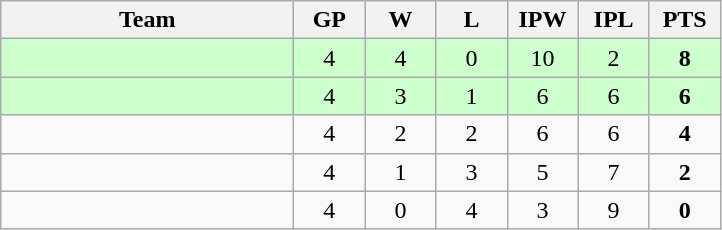<table class="wikitable" style="text-align: center">
<tr>
<th style="width: 188px">Team</th>
<th style="width: 40px">GP</th>
<th style="width: 40px">W</th>
<th style="width: 40px">L</th>
<th style="width: 40px">IPW</th>
<th style="width: 40px">IPL</th>
<th style="width: 40px">PTS</th>
</tr>
<tr style="background: #ccffcc">
<td style="text-align: left"></td>
<td>4</td>
<td>4</td>
<td>0</td>
<td>10</td>
<td>2</td>
<td><strong>8</strong></td>
</tr>
<tr style="background: #ccffcc">
<td style="text-align: left"></td>
<td>4</td>
<td>3</td>
<td>1</td>
<td>6</td>
<td>6</td>
<td><strong>6</strong></td>
</tr>
<tr>
<td style="text-align: left"></td>
<td>4</td>
<td>2</td>
<td>2</td>
<td>6</td>
<td>6</td>
<td><strong>4</strong></td>
</tr>
<tr>
<td style="text-align: left"></td>
<td>4</td>
<td>1</td>
<td>3</td>
<td>5</td>
<td>7</td>
<td><strong>2</strong></td>
</tr>
<tr>
<td style="text-align: left"></td>
<td>4</td>
<td>0</td>
<td>4</td>
<td>3</td>
<td>9</td>
<td><strong>0</strong></td>
</tr>
</table>
